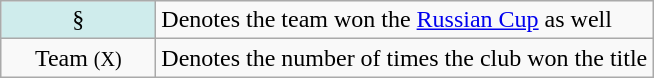<table class="wikitable">
<tr>
<td style="text-align:center; background-color:#CFECEC; width:6em">§</td>
<td>Denotes the team won the <a href='#'>Russian Cup</a> as well</td>
</tr>
<tr>
<td style="text-align:center;">Team <small>(X)</small></td>
<td>Denotes the number of times the club won the title</td>
</tr>
</table>
